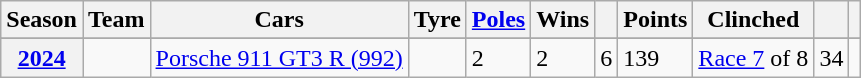<table class="wikitable sortable plainrowheaders";>
<tr>
<th scope=col>Season</th>
<th scope=col>Team</th>
<th scope=col>Cars</th>
<th scope=col>Tyre</th>
<th scope=col><a href='#'>Poles</a></th>
<th scope=col>Wins</th>
<th scope=col></th>
<th scope=col>Points</th>
<th scope=col>Clinched</th>
<th scope=col></th>
<th scope=col class=unsortable></th>
</tr>
<tr>
</tr>
<tr>
<th scope=row style="text-align: center;"><a href='#'>2024</a></th>
<td></td>
<td><a href='#'>Porsche 911 GT3 R (992)</a></td>
<td></td>
<td>2</td>
<td>2</td>
<td>6</td>
<td>139</td>
<td><a href='#'>Race 7</a> of 8</td>
<td>34</td>
<td style="text-align:center;"></td>
</tr>
</table>
